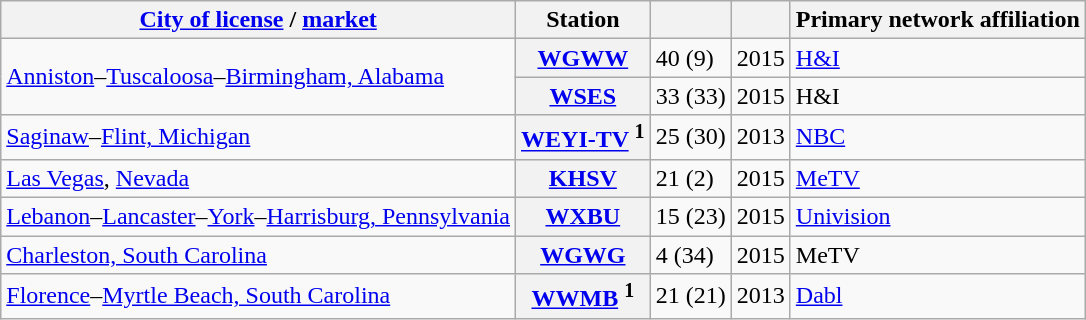<table class="wikitable">
<tr>
<th><a href='#'>City of license</a> / <a href='#'>market</a></th>
<th>Station</th>
<th></th>
<th></th>
<th>Primary network affiliation</th>
</tr>
<tr>
<td rowspan="2"><a href='#'>Anniston</a>–<a href='#'>Tuscaloosa</a>–<a href='#'>Birmingham, Alabama</a></td>
<th><a href='#'>WGWW</a></th>
<td>40 (9)</td>
<td>2015</td>
<td><a href='#'>H&I</a></td>
</tr>
<tr>
<th><a href='#'>WSES</a></th>
<td>33 (33)</td>
<td>2015</td>
<td>H&I</td>
</tr>
<tr>
<td><a href='#'>Saginaw</a>–<a href='#'>Flint, Michigan</a></td>
<th><a href='#'>WEYI-TV</a> <sup>1</sup></th>
<td>25 (30)</td>
<td>2013</td>
<td><a href='#'>NBC</a></td>
</tr>
<tr>
<td><a href='#'>Las Vegas</a>, <a href='#'>Nevada</a></td>
<th><a href='#'>KHSV</a></th>
<td>21 (2)</td>
<td>2015</td>
<td><a href='#'>MeTV</a></td>
</tr>
<tr>
<td><a href='#'>Lebanon</a>–<a href='#'>Lancaster</a>–<a href='#'>York</a>–<a href='#'>Harrisburg, Pennsylvania</a></td>
<th><a href='#'>WXBU</a></th>
<td>15 (23)</td>
<td>2015</td>
<td><a href='#'>Univision</a></td>
</tr>
<tr>
<td><a href='#'>Charleston, South Carolina</a></td>
<th><a href='#'>WGWG</a></th>
<td>4 (34)</td>
<td>2015</td>
<td>MeTV</td>
</tr>
<tr>
<td><a href='#'>Florence</a>–<a href='#'>Myrtle Beach, South Carolina</a></td>
<th><a href='#'>WWMB</a> <sup>1</sup></th>
<td>21 (21)</td>
<td>2013</td>
<td><a href='#'>Dabl</a></td>
</tr>
</table>
